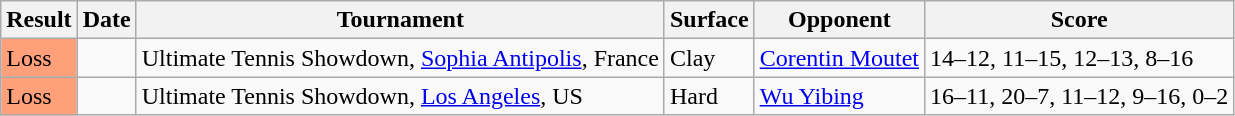<table class="sortable wikitable">
<tr>
<th>Result</th>
<th>Date</th>
<th>Tournament</th>
<th>Surface</th>
<th>Opponent</th>
<th class="unsortable">Score</th>
</tr>
<tr>
<td style="background:#ffa07a;">Loss</td>
<td><a href='#'></a></td>
<td>Ultimate Tennis Showdown, <a href='#'>Sophia Antipolis</a>, France</td>
<td>Clay</td>
<td> <a href='#'>Corentin Moutet</a></td>
<td>14–12, 11–15, 12–13, 8–16</td>
</tr>
<tr>
<td style="background:#ffa07a;">Loss</td>
<td><a href='#'></a></td>
<td>Ultimate Tennis Showdown, <a href='#'>Los Angeles</a>, US</td>
<td>Hard</td>
<td> <a href='#'>Wu Yibing</a></td>
<td>16–11, 20–7, 11–12, 9–16, 0–2</td>
</tr>
</table>
